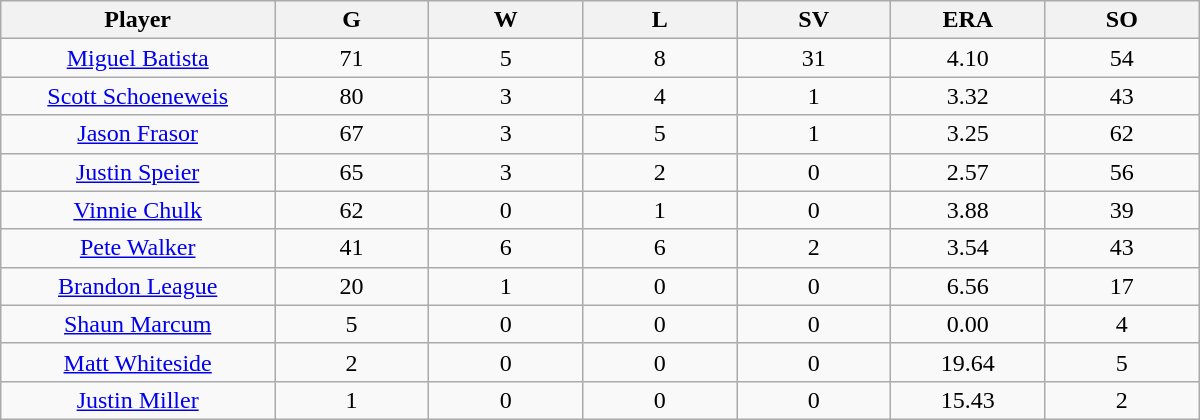<table class="wikitable sortable">
<tr>
<th bgcolor="#DDDDFF" width="16%">Player</th>
<th bgcolor="#DDDDFF" width="9%">G</th>
<th bgcolor="#DDDDFF" width="9%">W</th>
<th bgcolor="#DDDDFF" width="9%">L</th>
<th bgcolor="#DDDDFF" width="9%">SV</th>
<th bgcolor="#DDDDFF" width="9%">ERA</th>
<th bgcolor="#DDDDFF" width="9%">SO</th>
</tr>
<tr align="center">
<td><a href='#'>Miguel Batista</a></td>
<td>71</td>
<td>5</td>
<td>8</td>
<td>31</td>
<td>4.10</td>
<td>54</td>
</tr>
<tr align=center>
<td><a href='#'>Scott Schoeneweis</a></td>
<td>80</td>
<td>3</td>
<td>4</td>
<td>1</td>
<td>3.32</td>
<td>43</td>
</tr>
<tr align=center>
<td><a href='#'>Jason Frasor</a></td>
<td>67</td>
<td>3</td>
<td>5</td>
<td>1</td>
<td>3.25</td>
<td>62</td>
</tr>
<tr align=center>
<td><a href='#'>Justin Speier</a></td>
<td>65</td>
<td>3</td>
<td>2</td>
<td>0</td>
<td>2.57</td>
<td>56</td>
</tr>
<tr align=center>
<td><a href='#'>Vinnie Chulk</a></td>
<td>62</td>
<td>0</td>
<td>1</td>
<td>0</td>
<td>3.88</td>
<td>39</td>
</tr>
<tr align=center>
<td><a href='#'>Pete Walker</a></td>
<td>41</td>
<td>6</td>
<td>6</td>
<td>2</td>
<td>3.54</td>
<td>43</td>
</tr>
<tr align=center>
<td><a href='#'>Brandon League</a></td>
<td>20</td>
<td>1</td>
<td>0</td>
<td>0</td>
<td>6.56</td>
<td>17</td>
</tr>
<tr align=center>
<td><a href='#'>Shaun Marcum</a></td>
<td>5</td>
<td>0</td>
<td>0</td>
<td>0</td>
<td>0.00</td>
<td>4</td>
</tr>
<tr align=center>
<td><a href='#'>Matt Whiteside</a></td>
<td>2</td>
<td>0</td>
<td>0</td>
<td>0</td>
<td>19.64</td>
<td>5</td>
</tr>
<tr align=center>
<td><a href='#'>Justin Miller</a></td>
<td>1</td>
<td>0</td>
<td>0</td>
<td>0</td>
<td>15.43</td>
<td>2</td>
</tr>
</table>
